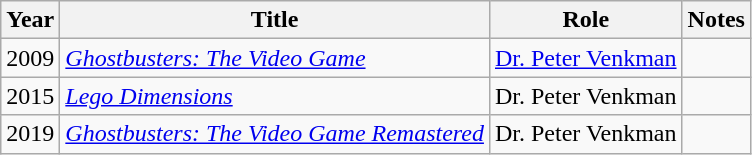<table class="wikitable sortable">
<tr>
<th>Year</th>
<th>Title</th>
<th>Role</th>
<th>Notes</th>
</tr>
<tr>
<td>2009</td>
<td><em><a href='#'>Ghostbusters: The Video Game</a></em></td>
<td><a href='#'>Dr. Peter Venkman</a></td>
<td></td>
</tr>
<tr>
<td>2015</td>
<td><em><a href='#'>Lego Dimensions</a></em></td>
<td>Dr. Peter Venkman</td>
<td></td>
</tr>
<tr>
<td>2019</td>
<td><em><a href='#'>Ghostbusters: The Video Game Remastered</a></em></td>
<td>Dr. Peter Venkman</td>
<td></td>
</tr>
</table>
